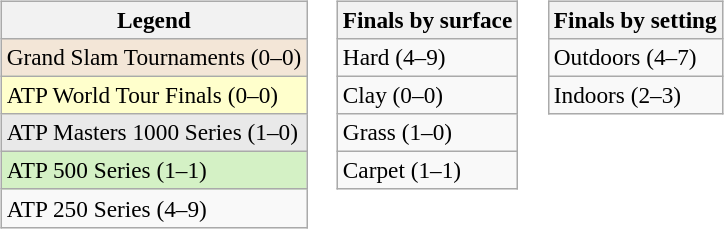<table>
<tr valign=top>
<td><br><table class=wikitable style="font-size:97%">
<tr>
<th>Legend</th>
</tr>
<tr style="background:#f3e6d7;">
<td>Grand Slam Tournaments (0–0)</td>
</tr>
<tr style="background:#ffc;">
<td>ATP World Tour Finals (0–0)</td>
</tr>
<tr style="background:#e9e9e9;">
<td>ATP Masters 1000 Series (1–0)</td>
</tr>
<tr style="background:#d4f1c5;">
<td>ATP 500 Series (1–1)</td>
</tr>
<tr>
<td>ATP 250 Series (4–9)</td>
</tr>
</table>
</td>
<td><br><table class=wikitable style="font-size:97%">
<tr>
<th>Finals by surface</th>
</tr>
<tr>
<td>Hard (4–9)</td>
</tr>
<tr>
<td>Clay (0–0)</td>
</tr>
<tr>
<td>Grass (1–0)</td>
</tr>
<tr>
<td>Carpet (1–1)</td>
</tr>
</table>
</td>
<td><br><table class=wikitable style="font-size:97%">
<tr>
<th>Finals by setting</th>
</tr>
<tr>
<td>Outdoors (4–7)</td>
</tr>
<tr>
<td>Indoors (2–3)</td>
</tr>
</table>
</td>
</tr>
</table>
